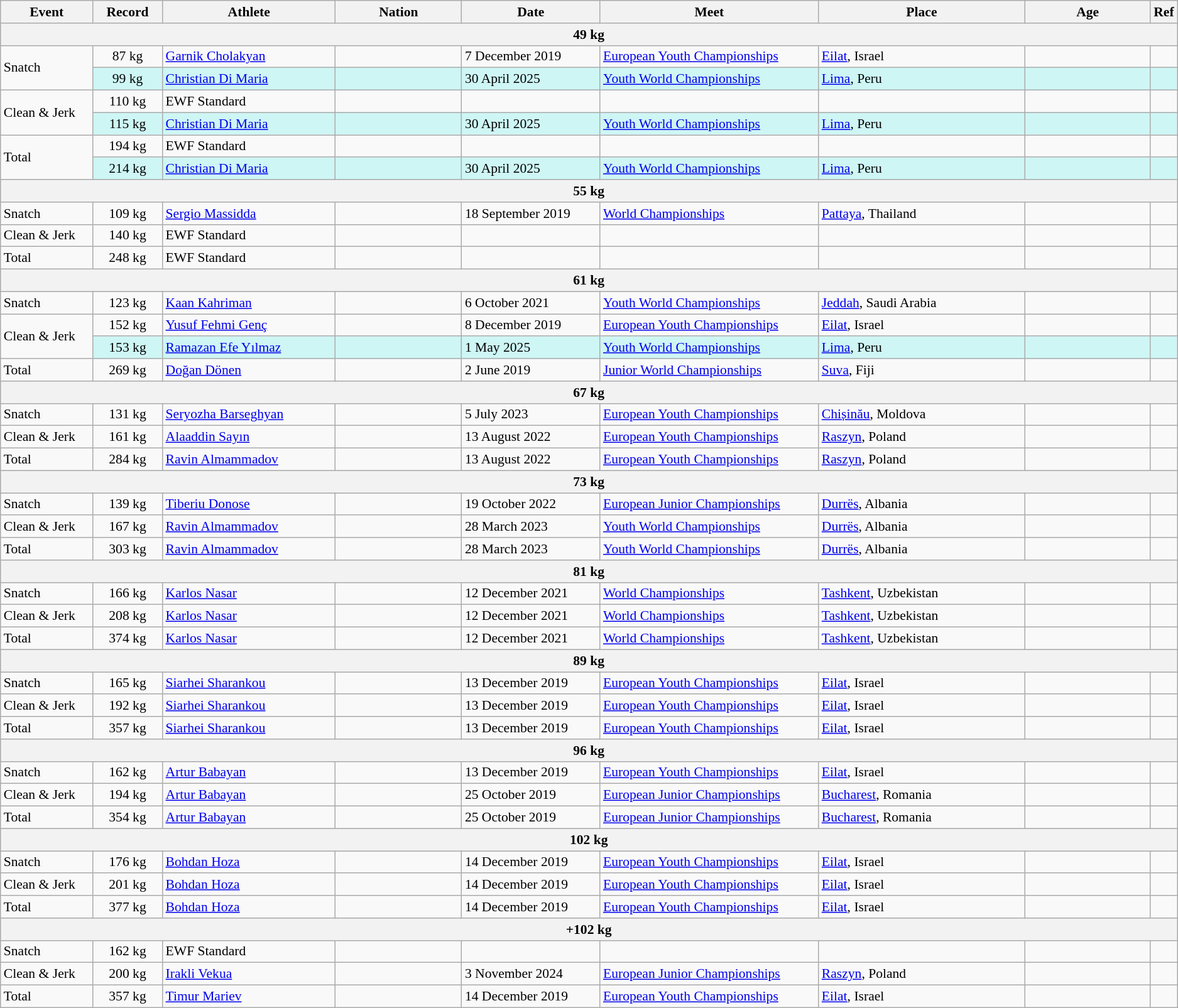<table class="wikitable" style="font-size:90%;">
<tr>
<th width=8%>Event</th>
<th width=6%>Record</th>
<th width=15%>Athlete</th>
<th width=11%>Nation</th>
<th width=12%>Date</th>
<th width=19%>Meet</th>
<th width=18%>Place</th>
<th width=11%>Age</th>
<th>Ref</th>
</tr>
<tr bgcolor="#DDDDDD">
<th colspan="9">49 kg</th>
</tr>
<tr>
<td rowspan=2>Snatch</td>
<td align=center>87 kg</td>
<td><a href='#'>Garnik Cholakyan</a></td>
<td></td>
<td>7 December 2019</td>
<td><a href='#'>European Youth Championships</a></td>
<td><a href='#'>Eilat</a>, Israel</td>
<td></td>
<td></td>
</tr>
<tr bgcolor=#CEF6F5>
<td align=center>99 kg</td>
<td><a href='#'>Christian Di Maria</a></td>
<td></td>
<td>30 April 2025</td>
<td><a href='#'>Youth World Championships</a></td>
<td><a href='#'>Lima</a>, Peru</td>
<td></td>
<td></td>
</tr>
<tr>
<td rowspan=2>Clean & Jerk</td>
<td align=center>110 kg</td>
<td>EWF Standard</td>
<td></td>
<td></td>
<td></td>
<td></td>
<td></td>
<td></td>
</tr>
<tr bgcolor=#CEF6F5>
<td align=center>115 kg</td>
<td><a href='#'>Christian Di Maria</a></td>
<td></td>
<td>30 April 2025</td>
<td><a href='#'>Youth World Championships</a></td>
<td><a href='#'>Lima</a>, Peru</td>
<td></td>
<td></td>
</tr>
<tr>
<td rowspan=2>Total</td>
<td align=center>194 kg</td>
<td>EWF Standard</td>
<td></td>
<td></td>
<td></td>
<td></td>
<td></td>
<td></td>
</tr>
<tr bgcolor=#CEF6F5>
<td align=center>214 kg</td>
<td><a href='#'>Christian Di Maria</a></td>
<td></td>
<td>30 April 2025</td>
<td><a href='#'>Youth World Championships</a></td>
<td><a href='#'>Lima</a>, Peru</td>
<td></td>
<td></td>
</tr>
<tr bgcolor="#DDDDDD">
<th colspan="9">55 kg</th>
</tr>
<tr>
<td>Snatch</td>
<td align=center>109 kg</td>
<td><a href='#'>Sergio Massidda</a></td>
<td></td>
<td>18 September 2019</td>
<td><a href='#'>World Championships</a></td>
<td><a href='#'>Pattaya</a>, Thailand</td>
<td></td>
<td></td>
</tr>
<tr>
<td>Clean & Jerk</td>
<td align=center>140 kg</td>
<td>EWF Standard</td>
<td></td>
<td></td>
<td></td>
<td></td>
<td></td>
<td></td>
</tr>
<tr>
<td>Total</td>
<td align=center>248 kg</td>
<td>EWF Standard</td>
<td></td>
<td></td>
<td></td>
<td></td>
<td></td>
<td></td>
</tr>
<tr bgcolor="#DDDDDD">
<th colspan="9">61 kg</th>
</tr>
<tr>
<td>Snatch</td>
<td align=center>123 kg</td>
<td><a href='#'>Kaan Kahriman</a></td>
<td></td>
<td>6 October 2021</td>
<td><a href='#'>Youth World Championships</a></td>
<td><a href='#'>Jeddah</a>, Saudi Arabia</td>
<td></td>
<td></td>
</tr>
<tr>
<td rowspan=2>Clean & Jerk</td>
<td align=center>152 kg</td>
<td><a href='#'>Yusuf Fehmi Genç</a></td>
<td></td>
<td>8 December 2019</td>
<td><a href='#'>European Youth Championships</a></td>
<td><a href='#'>Eilat</a>, Israel</td>
<td></td>
<td></td>
</tr>
<tr bgcolor=#CEF6F5>
<td align=center>153 kg</td>
<td><a href='#'>Ramazan Efe Yılmaz</a></td>
<td></td>
<td>1 May 2025</td>
<td><a href='#'>Youth World Championships</a></td>
<td><a href='#'>Lima</a>, Peru</td>
<td></td>
<td></td>
</tr>
<tr>
<td>Total</td>
<td align=center>269 kg</td>
<td><a href='#'>Doğan Dönen</a></td>
<td></td>
<td>2 June 2019</td>
<td><a href='#'>Junior World Championships</a></td>
<td><a href='#'>Suva</a>, Fiji</td>
<td></td>
<td></td>
</tr>
<tr bgcolor="#DDDDDD">
<th colspan="9">67 kg</th>
</tr>
<tr>
<td>Snatch</td>
<td align=center>131 kg</td>
<td><a href='#'>Seryozha Barseghyan</a></td>
<td></td>
<td>5 July 2023</td>
<td><a href='#'>European Youth Championships</a></td>
<td><a href='#'>Chișinău</a>, Moldova</td>
<td></td>
<td></td>
</tr>
<tr>
<td>Clean & Jerk</td>
<td align=center>161 kg</td>
<td><a href='#'>Alaaddin Sayın</a></td>
<td></td>
<td>13 August 2022</td>
<td><a href='#'>European Youth Championships</a></td>
<td><a href='#'>Raszyn</a>, Poland</td>
<td></td>
<td></td>
</tr>
<tr>
<td>Total</td>
<td align=center>284 kg</td>
<td><a href='#'>Ravin Almammadov</a></td>
<td></td>
<td>13 August 2022</td>
<td><a href='#'>European Youth Championships</a></td>
<td><a href='#'>Raszyn</a>, Poland</td>
<td></td>
<td></td>
</tr>
<tr bgcolor="#DDDDDD">
<th colspan="9">73 kg</th>
</tr>
<tr>
<td>Snatch</td>
<td align=center>139 kg</td>
<td><a href='#'>Tiberiu Donose</a></td>
<td></td>
<td>19 October 2022</td>
<td><a href='#'>European Junior Championships</a></td>
<td><a href='#'>Durrës</a>, Albania</td>
<td></td>
<td></td>
</tr>
<tr>
<td>Clean & Jerk</td>
<td align=center>167 kg</td>
<td><a href='#'>Ravin Almammadov</a></td>
<td></td>
<td>28 March 2023</td>
<td><a href='#'>Youth World Championships</a></td>
<td><a href='#'>Durrës</a>, Albania</td>
<td></td>
<td></td>
</tr>
<tr>
<td>Total</td>
<td align=center>303 kg</td>
<td><a href='#'>Ravin Almammadov</a></td>
<td></td>
<td>28 March 2023</td>
<td><a href='#'>Youth World Championships</a></td>
<td><a href='#'>Durrës</a>, Albania</td>
<td></td>
<td></td>
</tr>
<tr bgcolor="#DDDDDD">
<th colspan="9">81 kg</th>
</tr>
<tr>
<td>Snatch</td>
<td align=center>166 kg</td>
<td><a href='#'>Karlos Nasar</a></td>
<td></td>
<td>12 December 2021</td>
<td><a href='#'>World Championships</a></td>
<td><a href='#'>Tashkent</a>, Uzbekistan</td>
<td></td>
<td></td>
</tr>
<tr>
<td>Clean & Jerk</td>
<td align=center>208 kg</td>
<td><a href='#'>Karlos Nasar</a></td>
<td></td>
<td>12 December 2021</td>
<td><a href='#'>World Championships</a></td>
<td><a href='#'>Tashkent</a>, Uzbekistan</td>
<td></td>
<td></td>
</tr>
<tr>
<td>Total</td>
<td align=center>374 kg</td>
<td><a href='#'>Karlos Nasar</a></td>
<td></td>
<td>12 December 2021</td>
<td><a href='#'>World Championships</a></td>
<td><a href='#'>Tashkent</a>, Uzbekistan</td>
<td></td>
<td></td>
</tr>
<tr bgcolor="#DDDDDD">
<th colspan="9">89 kg</th>
</tr>
<tr>
<td>Snatch</td>
<td align=center>165 kg</td>
<td><a href='#'>Siarhei Sharankou</a></td>
<td></td>
<td>13 December 2019</td>
<td><a href='#'>European Youth Championships</a></td>
<td><a href='#'>Eilat</a>, Israel</td>
<td></td>
<td></td>
</tr>
<tr>
<td>Clean & Jerk</td>
<td align=center>192 kg</td>
<td><a href='#'>Siarhei Sharankou</a></td>
<td></td>
<td>13 December 2019</td>
<td><a href='#'>European Youth Championships</a></td>
<td><a href='#'>Eilat</a>, Israel</td>
<td></td>
<td></td>
</tr>
<tr>
<td>Total</td>
<td align=center>357 kg</td>
<td><a href='#'>Siarhei Sharankou</a></td>
<td></td>
<td>13 December 2019</td>
<td><a href='#'>European Youth Championships</a></td>
<td><a href='#'>Eilat</a>, Israel</td>
<td></td>
<td></td>
</tr>
<tr bgcolor="#DDDDDD">
<th colspan="9">96 kg</th>
</tr>
<tr>
<td>Snatch</td>
<td align=center>162 kg</td>
<td><a href='#'>Artur Babayan</a></td>
<td></td>
<td>13 December 2019</td>
<td><a href='#'>European Youth Championships</a></td>
<td><a href='#'>Eilat</a>, Israel</td>
<td></td>
<td></td>
</tr>
<tr>
<td>Clean & Jerk</td>
<td align=center>194 kg</td>
<td><a href='#'>Artur Babayan</a></td>
<td></td>
<td>25 October 2019</td>
<td><a href='#'>European Junior Championships</a></td>
<td><a href='#'>Bucharest</a>, Romania</td>
<td></td>
<td></td>
</tr>
<tr>
<td>Total</td>
<td align=center>354 kg</td>
<td><a href='#'>Artur Babayan</a></td>
<td></td>
<td>25 October 2019</td>
<td><a href='#'>European Junior Championships</a></td>
<td><a href='#'>Bucharest</a>, Romania</td>
<td></td>
<td></td>
</tr>
<tr bgcolor="#DDDDDD">
<th colspan="9">102 kg</th>
</tr>
<tr>
<td>Snatch</td>
<td align=center>176 kg</td>
<td><a href='#'>Bohdan Hoza</a></td>
<td></td>
<td>14 December 2019</td>
<td><a href='#'>European Youth Championships</a></td>
<td><a href='#'>Eilat</a>, Israel</td>
<td></td>
<td></td>
</tr>
<tr>
<td>Clean & Jerk</td>
<td align=center>201 kg</td>
<td><a href='#'>Bohdan Hoza</a></td>
<td></td>
<td>14 December 2019</td>
<td><a href='#'>European Youth Championships</a></td>
<td><a href='#'>Eilat</a>, Israel</td>
<td></td>
<td></td>
</tr>
<tr>
<td>Total</td>
<td align=center>377 kg</td>
<td><a href='#'>Bohdan Hoza</a></td>
<td></td>
<td>14 December 2019</td>
<td><a href='#'>European Youth Championships</a></td>
<td><a href='#'>Eilat</a>, Israel</td>
<td></td>
<td></td>
</tr>
<tr bgcolor="#DDDDDD">
<th colspan="9">+102 kg</th>
</tr>
<tr>
<td>Snatch</td>
<td align=center>162 kg</td>
<td>EWF Standard</td>
<td></td>
<td></td>
<td></td>
<td></td>
<td></td>
<td></td>
</tr>
<tr>
<td>Clean & Jerk</td>
<td align=center>200 kg</td>
<td><a href='#'>Irakli Vekua</a></td>
<td></td>
<td>3 November 2024</td>
<td><a href='#'>European Junior Championships</a></td>
<td><a href='#'>Raszyn</a>, Poland</td>
<td></td>
<td></td>
</tr>
<tr>
<td>Total</td>
<td align=center>357 kg</td>
<td><a href='#'>Timur Mariev</a></td>
<td></td>
<td>14 December 2019</td>
<td><a href='#'>European Youth Championships</a></td>
<td><a href='#'>Eilat</a>, Israel</td>
<td></td>
<td></td>
</tr>
</table>
